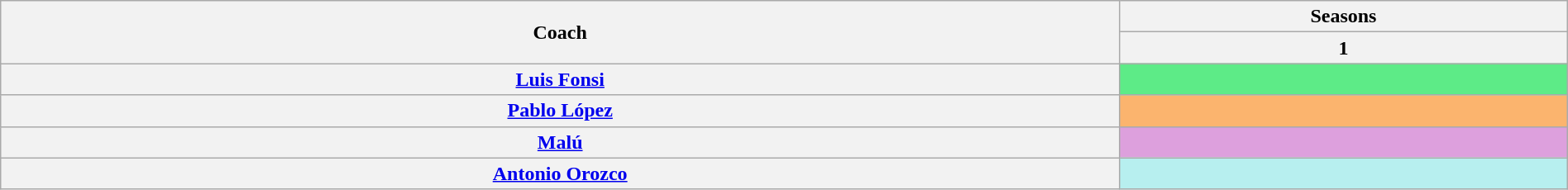<table class="wikitable plainrowheaders collapsible mw-collapsible nowrap" style="width:100%">
<tr>
<th rowspan="2" style="width:08%">Coach</th>
<th colspan="2">Seasons</th>
</tr>
<tr>
<th style="width:3%">1</th>
</tr>
<tr>
<th scope="row" style="text-align:center"><a href='#'>Luis Fonsi</a></th>
<td bgcolor="#5deb87"></td>
</tr>
<tr>
<th scope="row" style="text-align:center"><a href='#'>Pablo López</a></th>
<td bgcolor="#fbb46e"></td>
</tr>
<tr>
<th scope="row" style="text-align:center"><a href='#'>Malú</a></th>
<td bgcolor="#dda0dd"></td>
</tr>
<tr>
<th scope="row" style="text-align:center"><a href='#'>Antonio Orozco</a></th>
<td bgcolor="#b7efef"></td>
</tr>
</table>
